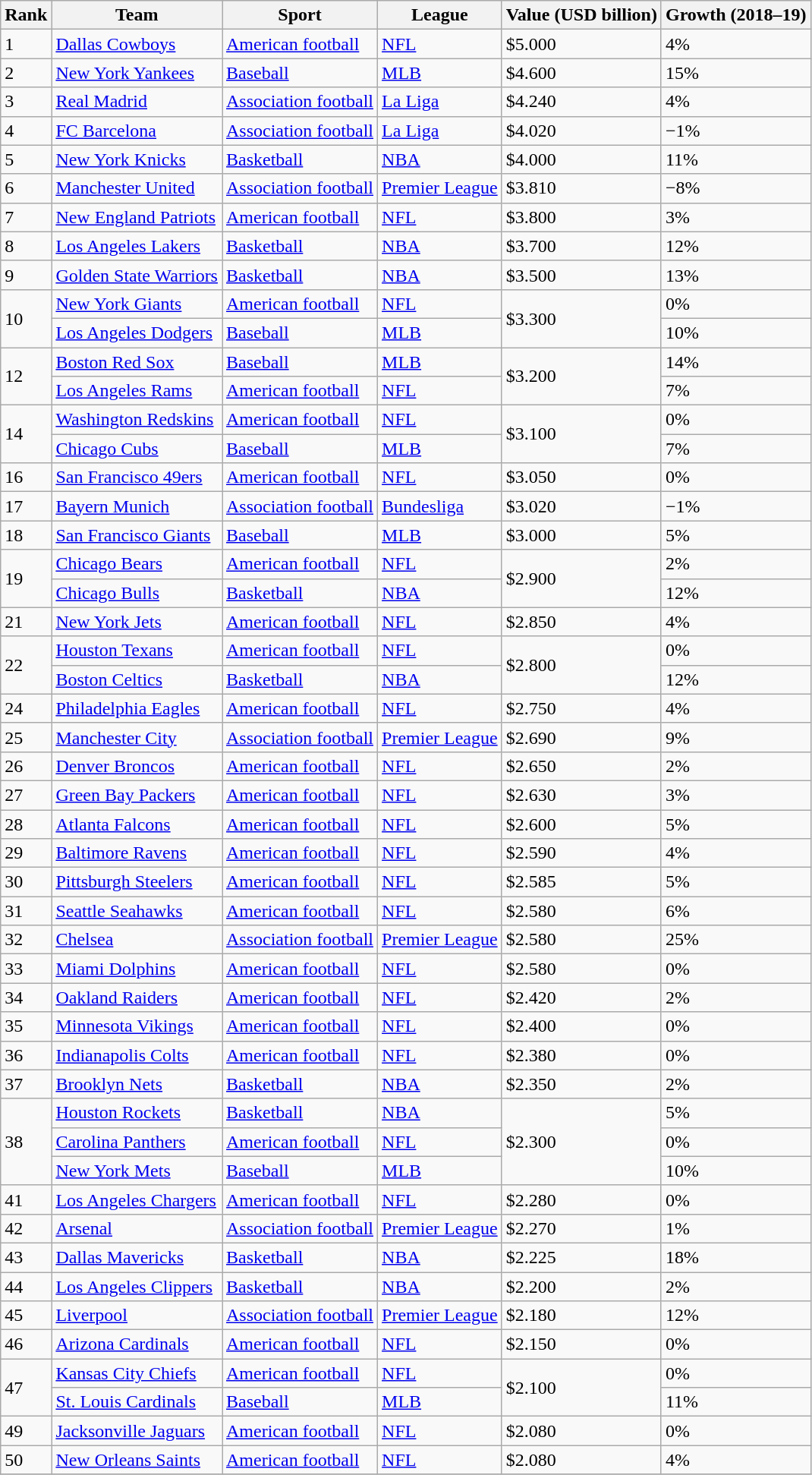<table class="wikitable sortable">
<tr>
<th>Rank</th>
<th>Team</th>
<th>Sport</th>
<th>League</th>
<th>Value (USD billion)</th>
<th>Growth (2018–19)</th>
</tr>
<tr>
<td>1</td>
<td> <a href='#'>Dallas Cowboys</a></td>
<td><a href='#'>American football</a></td>
<td><a href='#'>NFL</a></td>
<td>$5.000</td>
<td> 4%</td>
</tr>
<tr>
<td>2</td>
<td> <a href='#'>New York Yankees</a></td>
<td><a href='#'>Baseball</a></td>
<td><a href='#'>MLB</a></td>
<td>$4.600</td>
<td> 15%</td>
</tr>
<tr>
<td>3</td>
<td> <a href='#'>Real Madrid</a></td>
<td><a href='#'>Association football</a></td>
<td><a href='#'>La Liga</a></td>
<td>$4.240</td>
<td> 4%</td>
</tr>
<tr>
<td>4</td>
<td> <a href='#'>FC Barcelona</a></td>
<td><a href='#'>Association football</a></td>
<td><a href='#'>La Liga</a></td>
<td>$4.020</td>
<td> −1%</td>
</tr>
<tr>
<td>5</td>
<td> <a href='#'>New York Knicks</a></td>
<td><a href='#'>Basketball</a></td>
<td><a href='#'>NBA</a></td>
<td>$4.000</td>
<td> 11%</td>
</tr>
<tr>
<td>6</td>
<td> <a href='#'>Manchester United</a></td>
<td><a href='#'>Association football</a></td>
<td><a href='#'>Premier League</a></td>
<td>$3.810</td>
<td> −8%</td>
</tr>
<tr>
<td>7</td>
<td> <a href='#'>New England Patriots</a></td>
<td><a href='#'>American football</a></td>
<td><a href='#'>NFL</a></td>
<td>$3.800</td>
<td> 3%</td>
</tr>
<tr>
<td>8</td>
<td> <a href='#'>Los Angeles Lakers</a></td>
<td><a href='#'>Basketball</a></td>
<td><a href='#'>NBA</a></td>
<td>$3.700</td>
<td> 12%</td>
</tr>
<tr>
<td>9</td>
<td> <a href='#'>Golden State Warriors</a></td>
<td><a href='#'>Basketball</a></td>
<td><a href='#'>NBA</a></td>
<td>$3.500</td>
<td> 13%</td>
</tr>
<tr>
<td rowspan="2">10</td>
<td> <a href='#'>New York Giants</a></td>
<td><a href='#'>American football</a></td>
<td><a href='#'>NFL</a></td>
<td rowspan="2">$3.300</td>
<td> 0%</td>
</tr>
<tr>
<td> <a href='#'>Los Angeles Dodgers</a></td>
<td><a href='#'>Baseball</a></td>
<td><a href='#'>MLB</a></td>
<td> 10%</td>
</tr>
<tr>
<td rowspan="2">12</td>
<td> <a href='#'>Boston Red Sox</a></td>
<td><a href='#'>Baseball</a></td>
<td><a href='#'>MLB</a></td>
<td rowspan="2">$3.200</td>
<td> 14%</td>
</tr>
<tr>
<td> <a href='#'>Los Angeles Rams</a></td>
<td><a href='#'>American football</a></td>
<td><a href='#'>NFL</a></td>
<td> 7%</td>
</tr>
<tr>
<td rowspan="2">14</td>
<td> <a href='#'>Washington Redskins</a></td>
<td><a href='#'>American football</a></td>
<td><a href='#'>NFL</a></td>
<td rowspan="2">$3.100</td>
<td> 0%</td>
</tr>
<tr>
<td> <a href='#'>Chicago Cubs</a></td>
<td><a href='#'>Baseball</a></td>
<td><a href='#'>MLB</a></td>
<td> 7%</td>
</tr>
<tr>
<td>16</td>
<td> <a href='#'>San Francisco 49ers</a></td>
<td><a href='#'>American football</a></td>
<td><a href='#'>NFL</a></td>
<td>$3.050</td>
<td> 0%</td>
</tr>
<tr>
<td>17</td>
<td> <a href='#'>Bayern Munich</a></td>
<td><a href='#'>Association football</a></td>
<td><a href='#'>Bundesliga</a></td>
<td>$3.020</td>
<td> −1%</td>
</tr>
<tr>
<td>18</td>
<td> <a href='#'>San Francisco Giants</a></td>
<td><a href='#'>Baseball</a></td>
<td><a href='#'>MLB</a></td>
<td>$3.000</td>
<td> 5%</td>
</tr>
<tr>
<td rowspan="2">19</td>
<td> <a href='#'>Chicago Bears</a></td>
<td><a href='#'>American football</a></td>
<td><a href='#'>NFL</a></td>
<td rowspan="2">$2.900</td>
<td> 2%</td>
</tr>
<tr>
<td> <a href='#'>Chicago Bulls</a></td>
<td><a href='#'>Basketball</a></td>
<td><a href='#'>NBA</a></td>
<td> 12%</td>
</tr>
<tr>
<td>21</td>
<td> <a href='#'>New York Jets</a></td>
<td><a href='#'>American football</a></td>
<td><a href='#'>NFL</a></td>
<td>$2.850</td>
<td> 4%</td>
</tr>
<tr>
<td rowspan="2">22</td>
<td> <a href='#'>Houston Texans</a></td>
<td><a href='#'>American football</a></td>
<td><a href='#'>NFL</a></td>
<td rowspan="2">$2.800</td>
<td> 0%</td>
</tr>
<tr>
<td> <a href='#'>Boston Celtics</a></td>
<td><a href='#'>Basketball</a></td>
<td><a href='#'>NBA</a></td>
<td> 12%</td>
</tr>
<tr>
<td>24</td>
<td> <a href='#'>Philadelphia Eagles</a></td>
<td><a href='#'>American football</a></td>
<td><a href='#'>NFL</a></td>
<td>$2.750</td>
<td> 4%</td>
</tr>
<tr>
<td>25</td>
<td> <a href='#'>Manchester City</a></td>
<td><a href='#'>Association football</a></td>
<td><a href='#'>Premier League</a></td>
<td>$2.690</td>
<td> 9%</td>
</tr>
<tr>
<td>26</td>
<td> <a href='#'>Denver Broncos</a></td>
<td><a href='#'>American football</a></td>
<td><a href='#'>NFL</a></td>
<td>$2.650</td>
<td> 2%</td>
</tr>
<tr>
<td>27</td>
<td> <a href='#'>Green Bay Packers</a></td>
<td><a href='#'>American football</a></td>
<td><a href='#'>NFL</a></td>
<td>$2.630</td>
<td> 3%</td>
</tr>
<tr>
<td>28</td>
<td> <a href='#'>Atlanta Falcons</a></td>
<td><a href='#'>American football</a></td>
<td><a href='#'>NFL</a></td>
<td>$2.600</td>
<td> 5%</td>
</tr>
<tr>
<td>29</td>
<td> <a href='#'>Baltimore Ravens</a></td>
<td><a href='#'>American football</a></td>
<td><a href='#'>NFL</a></td>
<td>$2.590</td>
<td> 4%</td>
</tr>
<tr>
<td>30</td>
<td> <a href='#'>Pittsburgh Steelers</a></td>
<td><a href='#'>American football</a></td>
<td><a href='#'>NFL</a></td>
<td>$2.585</td>
<td> 5%</td>
</tr>
<tr>
<td>31</td>
<td> <a href='#'>Seattle Seahawks</a></td>
<td><a href='#'>American football</a></td>
<td><a href='#'>NFL</a></td>
<td>$2.580</td>
<td> 6%</td>
</tr>
<tr>
<td>32</td>
<td> <a href='#'>Chelsea</a></td>
<td><a href='#'>Association football</a></td>
<td><a href='#'>Premier League</a></td>
<td>$2.580</td>
<td> 25%</td>
</tr>
<tr>
<td>33</td>
<td> <a href='#'>Miami Dolphins</a></td>
<td><a href='#'>American football</a></td>
<td><a href='#'>NFL</a></td>
<td>$2.580</td>
<td> 0%</td>
</tr>
<tr>
<td>34</td>
<td> <a href='#'>Oakland Raiders</a></td>
<td><a href='#'>American football</a></td>
<td><a href='#'>NFL</a></td>
<td>$2.420</td>
<td> 2%</td>
</tr>
<tr>
<td>35</td>
<td> <a href='#'>Minnesota Vikings</a></td>
<td><a href='#'>American football</a></td>
<td><a href='#'>NFL</a></td>
<td>$2.400</td>
<td> 0%</td>
</tr>
<tr>
<td>36</td>
<td> <a href='#'>Indianapolis Colts</a></td>
<td><a href='#'>American football</a></td>
<td><a href='#'>NFL</a></td>
<td>$2.380</td>
<td> 0%</td>
</tr>
<tr>
<td>37</td>
<td> <a href='#'>Brooklyn Nets</a></td>
<td><a href='#'>Basketball</a></td>
<td><a href='#'>NBA</a></td>
<td>$2.350</td>
<td> 2%</td>
</tr>
<tr>
<td rowspan="3">38</td>
<td> <a href='#'>Houston Rockets</a></td>
<td><a href='#'>Basketball</a></td>
<td><a href='#'>NBA</a></td>
<td rowspan="3">$2.300</td>
<td> 5%</td>
</tr>
<tr>
<td> <a href='#'>Carolina Panthers</a></td>
<td><a href='#'>American football</a></td>
<td><a href='#'>NFL</a></td>
<td> 0%</td>
</tr>
<tr>
<td> <a href='#'>New York Mets</a></td>
<td><a href='#'>Baseball</a></td>
<td><a href='#'>MLB</a></td>
<td> 10%</td>
</tr>
<tr>
<td>41</td>
<td> <a href='#'>Los Angeles Chargers</a></td>
<td><a href='#'>American football</a></td>
<td><a href='#'>NFL</a></td>
<td>$2.280</td>
<td> 0%</td>
</tr>
<tr>
<td>42</td>
<td> <a href='#'>Arsenal</a></td>
<td><a href='#'>Association football</a></td>
<td><a href='#'>Premier League</a></td>
<td>$2.270</td>
<td> 1%</td>
</tr>
<tr>
<td>43</td>
<td> <a href='#'>Dallas Mavericks</a></td>
<td><a href='#'>Basketball</a></td>
<td><a href='#'>NBA</a></td>
<td>$2.225</td>
<td> 18%</td>
</tr>
<tr>
<td>44</td>
<td> <a href='#'>Los Angeles Clippers</a></td>
<td><a href='#'>Basketball</a></td>
<td><a href='#'>NBA</a></td>
<td>$2.200</td>
<td> 2%</td>
</tr>
<tr>
<td>45</td>
<td> <a href='#'>Liverpool</a></td>
<td><a href='#'>Association football</a></td>
<td><a href='#'>Premier League</a></td>
<td>$2.180</td>
<td> 12%</td>
</tr>
<tr>
<td>46</td>
<td> <a href='#'>Arizona Cardinals</a></td>
<td><a href='#'>American football</a></td>
<td><a href='#'>NFL</a></td>
<td>$2.150</td>
<td> 0%</td>
</tr>
<tr>
<td rowspan="2">47</td>
<td> <a href='#'>Kansas City Chiefs</a></td>
<td><a href='#'>American football</a></td>
<td><a href='#'>NFL</a></td>
<td rowspan="2">$2.100</td>
<td> 0%</td>
</tr>
<tr>
<td> <a href='#'>St. Louis Cardinals</a></td>
<td><a href='#'>Baseball</a></td>
<td><a href='#'>MLB</a></td>
<td> 11%</td>
</tr>
<tr>
<td>49</td>
<td> <a href='#'>Jacksonville Jaguars</a></td>
<td><a href='#'>American football</a></td>
<td><a href='#'>NFL</a></td>
<td>$2.080</td>
<td> 0%</td>
</tr>
<tr>
<td>50</td>
<td> <a href='#'>New Orleans Saints</a></td>
<td><a href='#'>American football</a></td>
<td><a href='#'>NFL</a></td>
<td>$2.080</td>
<td> 4%</td>
</tr>
<tr>
</tr>
</table>
